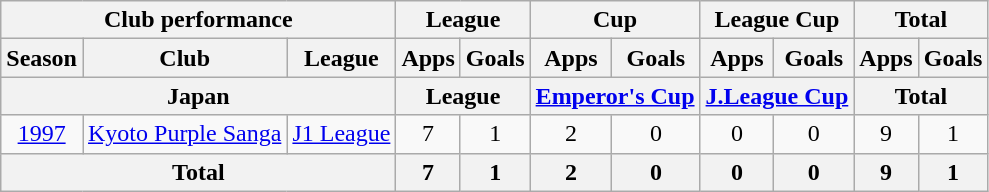<table class="wikitable" style="text-align:center;">
<tr>
<th colspan=3>Club performance</th>
<th colspan=2>League</th>
<th colspan=2>Cup</th>
<th colspan=2>League Cup</th>
<th colspan=2>Total</th>
</tr>
<tr>
<th>Season</th>
<th>Club</th>
<th>League</th>
<th>Apps</th>
<th>Goals</th>
<th>Apps</th>
<th>Goals</th>
<th>Apps</th>
<th>Goals</th>
<th>Apps</th>
<th>Goals</th>
</tr>
<tr>
<th colspan=3>Japan</th>
<th colspan=2>League</th>
<th colspan=2><a href='#'>Emperor's Cup</a></th>
<th colspan=2><a href='#'>J.League Cup</a></th>
<th colspan=2>Total</th>
</tr>
<tr>
<td><a href='#'>1997</a></td>
<td><a href='#'>Kyoto Purple Sanga</a></td>
<td><a href='#'>J1 League</a></td>
<td>7</td>
<td>1</td>
<td>2</td>
<td>0</td>
<td>0</td>
<td>0</td>
<td>9</td>
<td>1</td>
</tr>
<tr>
<th colspan=3>Total</th>
<th>7</th>
<th>1</th>
<th>2</th>
<th>0</th>
<th>0</th>
<th>0</th>
<th>9</th>
<th>1</th>
</tr>
</table>
